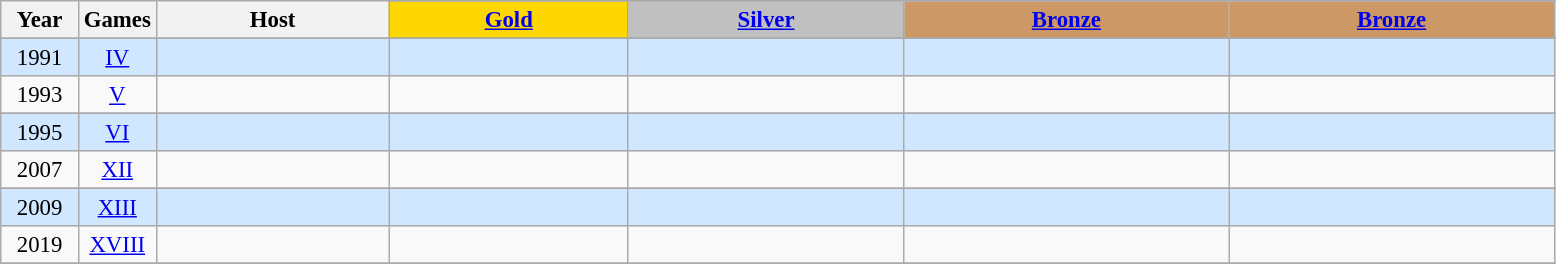<table class="wikitable" style="text-align: center; font-size:95%;">
<tr>
<th rowspan="2" style="width:5%;">Year</th>
<th rowspan="2" style="width:5%;">Games</th>
<th rowspan="2" style="width:15%;">Host</th>
</tr>
<tr>
<th style="background-color: gold"><a href='#'>Gold</a></th>
<th style="background-color: silver"><a href='#'>Silver</a></th>
<th style="background-color: #CC9966"><a href='#'>Bronze</a></th>
<th style="background-color: #CC9966"><a href='#'>Bronze</a></th>
</tr>
<tr>
</tr>
<tr>
</tr>
<tr style="text-align:center; background:#d0e7ff;">
<td>1991</td>
<td align=center><a href='#'>IV</a></td>
<td align="left"></td>
<td align="left"></td>
<td align="left"></td>
<td align="left"></td>
<td></td>
</tr>
<tr>
<td>1993</td>
<td align=center><a href='#'>V</a></td>
<td align="left"></td>
<td align="left"></td>
<td align="left"></td>
<td align="left"></td>
<td></td>
</tr>
<tr>
</tr>
<tr style="text-align:center; background:#d0e7ff;">
<td>1995</td>
<td align=center><a href='#'>VI</a></td>
<td align="left"></td>
<td align="left"></td>
<td align="left"></td>
<td align="left"></td>
<td></td>
</tr>
<tr>
<td>2007</td>
<td align=center><a href='#'>XII</a></td>
<td align="left"></td>
<td align="left"></td>
<td align="left"></td>
<td align="left"></td>
<td align="left"> </td>
</tr>
<tr>
</tr>
<tr style="text-align:center; background:#d0e7ff;">
<td>2009</td>
<td align=center><a href='#'>XIII</a></td>
<td align="left"></td>
<td align="left"></td>
<td align="left"></td>
<td align="left"></td>
<td align="left"></td>
</tr>
<tr>
<td>2019</td>
<td align=center><a href='#'>XVIII</a></td>
<td align="left"></td>
<td align="left"></td>
<td align="left"></td>
<td align="left"></td>
<td align="left"></td>
</tr>
<tr>
</tr>
</table>
